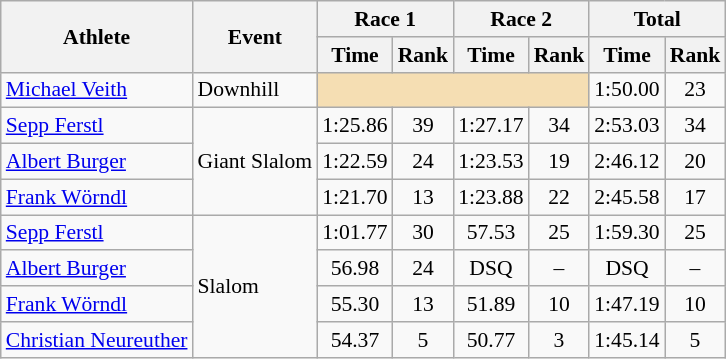<table class="wikitable" style="font-size:90%">
<tr>
<th rowspan="2">Athlete</th>
<th rowspan="2">Event</th>
<th colspan="2">Race 1</th>
<th colspan="2">Race 2</th>
<th colspan="2">Total</th>
</tr>
<tr>
<th>Time</th>
<th>Rank</th>
<th>Time</th>
<th>Rank</th>
<th>Time</th>
<th>Rank</th>
</tr>
<tr>
<td><a href='#'>Michael Veith</a></td>
<td>Downhill</td>
<td colspan="4" bgcolor="wheat"></td>
<td align="center">1:50.00</td>
<td align="center">23</td>
</tr>
<tr>
<td><a href='#'>Sepp Ferstl</a></td>
<td rowspan="3">Giant Slalom</td>
<td align="center">1:25.86</td>
<td align="center">39</td>
<td align="center">1:27.17</td>
<td align="center">34</td>
<td align="center">2:53.03</td>
<td align="center">34</td>
</tr>
<tr>
<td><a href='#'>Albert Burger</a></td>
<td align="center">1:22.59</td>
<td align="center">24</td>
<td align="center">1:23.53</td>
<td align="center">19</td>
<td align="center">2:46.12</td>
<td align="center">20</td>
</tr>
<tr>
<td><a href='#'>Frank Wörndl</a></td>
<td align="center">1:21.70</td>
<td align="center">13</td>
<td align="center">1:23.88</td>
<td align="center">22</td>
<td align="center">2:45.58</td>
<td align="center">17</td>
</tr>
<tr>
<td><a href='#'>Sepp Ferstl</a></td>
<td rowspan="4">Slalom</td>
<td align="center">1:01.77</td>
<td align="center">30</td>
<td align="center">57.53</td>
<td align="center">25</td>
<td align="center">1:59.30</td>
<td align="center">25</td>
</tr>
<tr>
<td><a href='#'>Albert Burger</a></td>
<td align="center">56.98</td>
<td align="center">24</td>
<td align="center">DSQ</td>
<td align="center">–</td>
<td align="center">DSQ</td>
<td align="center">–</td>
</tr>
<tr>
<td><a href='#'>Frank Wörndl</a></td>
<td align="center">55.30</td>
<td align="center">13</td>
<td align="center">51.89</td>
<td align="center">10</td>
<td align="center">1:47.19</td>
<td align="center">10</td>
</tr>
<tr>
<td><a href='#'>Christian Neureuther</a></td>
<td align="center">54.37</td>
<td align="center">5</td>
<td align="center">50.77</td>
<td align="center">3</td>
<td align="center">1:45.14</td>
<td align="center">5</td>
</tr>
</table>
